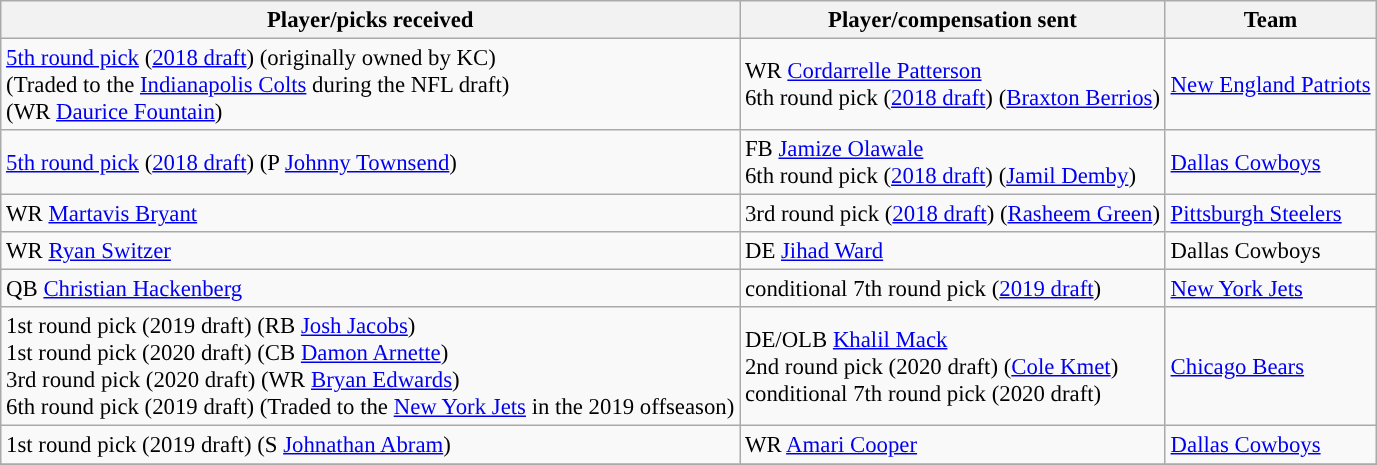<table class="wikitable" style="font-size: 95%; text-align: left">
<tr>
<th>Player/picks received</th>
<th>Player/compensation sent</th>
<th>Team</th>
</tr>
<tr>
<td><a href='#'>5th round pick</a> (<a href='#'>2018 draft</a>) (originally owned by KC)<br>(Traded to the <a href='#'>Indianapolis Colts</a> during the NFL draft)<br>(WR <a href='#'>Daurice Fountain</a>)</td>
<td>WR <a href='#'>Cordarrelle Patterson</a><br>6th round pick (<a href='#'>2018 draft</a>) (<a href='#'>Braxton Berrios</a>)</td>
<td><a href='#'>New England Patriots</a></td>
</tr>
<tr>
<td><a href='#'>5th round pick</a> (<a href='#'>2018 draft</a>) (P <a href='#'>Johnny Townsend</a>)</td>
<td>FB <a href='#'>Jamize Olawale</a><br>6th round pick (<a href='#'>2018 draft</a>) (<a href='#'>Jamil Demby</a>)</td>
<td><a href='#'>Dallas Cowboys</a></td>
</tr>
<tr>
<td>WR <a href='#'>Martavis Bryant</a></td>
<td>3rd round pick (<a href='#'>2018 draft</a>) (<a href='#'>Rasheem Green</a>)</td>
<td><a href='#'>Pittsburgh Steelers</a></td>
</tr>
<tr>
<td>WR <a href='#'>Ryan Switzer</a></td>
<td>DE <a href='#'>Jihad Ward</a></td>
<td>Dallas Cowboys</td>
</tr>
<tr>
<td>QB <a href='#'>Christian Hackenberg</a></td>
<td>conditional 7th round pick (<a href='#'>2019 draft</a>)</td>
<td><a href='#'>New York Jets</a></td>
</tr>
<tr>
<td>1st round pick (2019 draft) (RB <a href='#'>Josh Jacobs</a>)<br>1st round pick (2020 draft) (CB <a href='#'>Damon Arnette</a>)<br>3rd round pick (2020 draft) (WR <a href='#'>Bryan Edwards</a>)<br>6th round pick (2019 draft)
(Traded to the <a href='#'>New York Jets</a> in the 2019 offseason)</td>
<td>DE/OLB <a href='#'>Khalil Mack</a><br>2nd round pick (2020 draft) (<a href='#'>Cole Kmet</a>)<br>conditional 7th round pick (2020 draft)</td>
<td><a href='#'>Chicago Bears</a></td>
</tr>
<tr>
<td>1st round pick (2019 draft) (S <a href='#'>Johnathan Abram</a>)</td>
<td>WR <a href='#'>Amari Cooper</a></td>
<td><a href='#'>Dallas Cowboys</a></td>
</tr>
<tr>
</tr>
</table>
